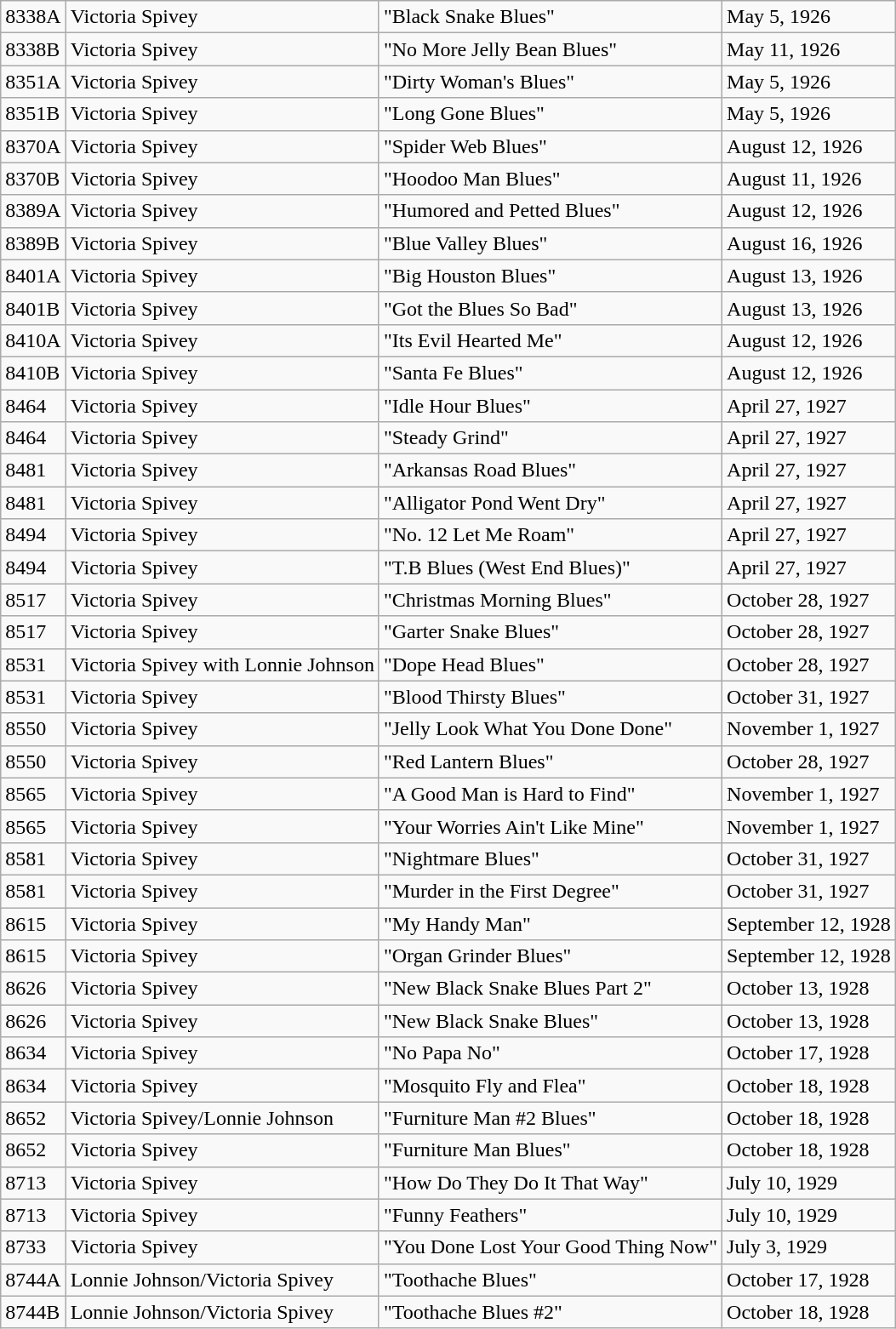<table class="wikitable">
<tr>
<td>8338A</td>
<td>Victoria Spivey</td>
<td>"Black Snake Blues"</td>
<td>May 5, 1926</td>
</tr>
<tr>
<td>8338B</td>
<td>Victoria Spivey</td>
<td>"No More Jelly Bean Blues"</td>
<td>May 11, 1926</td>
</tr>
<tr>
<td>8351A</td>
<td>Victoria Spivey</td>
<td>"Dirty Woman's Blues"</td>
<td>May 5, 1926</td>
</tr>
<tr>
<td>8351B</td>
<td>Victoria Spivey</td>
<td>"Long Gone Blues"</td>
<td>May 5, 1926</td>
</tr>
<tr>
<td>8370A</td>
<td>Victoria Spivey</td>
<td>"Spider Web Blues"</td>
<td>August 12, 1926</td>
</tr>
<tr>
<td>8370B</td>
<td>Victoria Spivey</td>
<td>"Hoodoo Man Blues"</td>
<td>August 11, 1926</td>
</tr>
<tr>
<td>8389A</td>
<td>Victoria Spivey</td>
<td>"Humored and Petted Blues"</td>
<td>August 12, 1926</td>
</tr>
<tr>
<td>8389B</td>
<td>Victoria Spivey</td>
<td>"Blue Valley Blues"</td>
<td>August 16, 1926</td>
</tr>
<tr>
<td>8401A</td>
<td>Victoria Spivey</td>
<td>"Big Houston Blues"</td>
<td>August 13, 1926</td>
</tr>
<tr>
<td>8401B</td>
<td>Victoria Spivey</td>
<td>"Got the Blues So Bad"</td>
<td>August 13, 1926</td>
</tr>
<tr>
<td>8410A</td>
<td>Victoria Spivey</td>
<td>"Its Evil Hearted Me"</td>
<td>August 12, 1926</td>
</tr>
<tr>
<td>8410B</td>
<td>Victoria Spivey</td>
<td>"Santa Fe Blues"</td>
<td>August 12, 1926</td>
</tr>
<tr>
<td>8464</td>
<td>Victoria Spivey</td>
<td>"Idle Hour Blues"</td>
<td>April 27, 1927</td>
</tr>
<tr>
<td>8464</td>
<td>Victoria Spivey</td>
<td>"Steady Grind"</td>
<td>April 27, 1927</td>
</tr>
<tr>
<td>8481</td>
<td>Victoria Spivey</td>
<td>"Arkansas Road Blues"</td>
<td>April 27, 1927</td>
</tr>
<tr>
<td>8481</td>
<td>Victoria Spivey</td>
<td>"Alligator Pond Went Dry"</td>
<td>April 27, 1927</td>
</tr>
<tr>
<td>8494</td>
<td>Victoria Spivey</td>
<td>"No. 12 Let Me Roam"</td>
<td>April 27, 1927</td>
</tr>
<tr>
<td>8494</td>
<td>Victoria Spivey</td>
<td>"T.B Blues (West End Blues)"</td>
<td>April 27, 1927</td>
</tr>
<tr>
<td>8517</td>
<td>Victoria Spivey</td>
<td>"Christmas Morning Blues"</td>
<td>October 28, 1927</td>
</tr>
<tr>
<td>8517</td>
<td>Victoria Spivey</td>
<td>"Garter Snake Blues"</td>
<td>October 28, 1927</td>
</tr>
<tr>
<td>8531</td>
<td>Victoria Spivey with Lonnie Johnson</td>
<td>"Dope Head Blues"</td>
<td>October 28, 1927</td>
</tr>
<tr>
<td>8531</td>
<td>Victoria Spivey</td>
<td>"Blood Thirsty Blues"</td>
<td>October 31, 1927</td>
</tr>
<tr>
<td>8550</td>
<td>Victoria Spivey</td>
<td>"Jelly Look What You Done Done"</td>
<td>November 1, 1927</td>
</tr>
<tr>
<td>8550</td>
<td>Victoria Spivey</td>
<td>"Red Lantern Blues"</td>
<td>October 28, 1927</td>
</tr>
<tr>
<td>8565</td>
<td>Victoria Spivey</td>
<td>"A Good Man is Hard to Find"</td>
<td>November 1, 1927</td>
</tr>
<tr>
<td>8565</td>
<td>Victoria Spivey</td>
<td>"Your Worries Ain't Like Mine"</td>
<td>November 1, 1927</td>
</tr>
<tr>
<td>8581</td>
<td>Victoria Spivey</td>
<td>"Nightmare Blues"</td>
<td>October 31, 1927</td>
</tr>
<tr>
<td>8581</td>
<td>Victoria Spivey</td>
<td>"Murder in the First Degree"</td>
<td>October 31, 1927</td>
</tr>
<tr>
<td>8615</td>
<td>Victoria Spivey</td>
<td>"My Handy Man"</td>
<td>September 12, 1928</td>
</tr>
<tr>
<td>8615</td>
<td>Victoria Spivey</td>
<td>"Organ Grinder Blues"</td>
<td>September 12, 1928</td>
</tr>
<tr>
<td>8626</td>
<td>Victoria Spivey</td>
<td>"New Black Snake Blues Part 2"</td>
<td>October 13, 1928</td>
</tr>
<tr>
<td>8626</td>
<td>Victoria Spivey</td>
<td>"New Black Snake Blues"</td>
<td>October 13, 1928</td>
</tr>
<tr>
<td>8634</td>
<td>Victoria Spivey</td>
<td>"No Papa No"</td>
<td>October 17, 1928</td>
</tr>
<tr>
<td>8634</td>
<td>Victoria Spivey</td>
<td>"Mosquito Fly and Flea"</td>
<td>October 18, 1928</td>
</tr>
<tr>
<td>8652</td>
<td>Victoria Spivey/Lonnie Johnson</td>
<td>"Furniture Man #2 Blues"</td>
<td>October 18, 1928</td>
</tr>
<tr>
<td>8652</td>
<td>Victoria Spivey</td>
<td>"Furniture Man Blues"</td>
<td>October 18, 1928</td>
</tr>
<tr>
<td>8713</td>
<td>Victoria Spivey</td>
<td>"How Do They Do It That Way"</td>
<td>July 10, 1929</td>
</tr>
<tr>
<td>8713</td>
<td>Victoria Spivey</td>
<td>"Funny Feathers"</td>
<td>July 10, 1929</td>
</tr>
<tr>
<td>8733</td>
<td>Victoria Spivey</td>
<td>"You Done Lost Your Good Thing Now"</td>
<td>July 3, 1929</td>
</tr>
<tr>
<td>8744A</td>
<td>Lonnie Johnson/Victoria Spivey</td>
<td>"Toothache Blues"</td>
<td>October 17, 1928</td>
</tr>
<tr>
<td>8744B</td>
<td>Lonnie Johnson/Victoria Spivey</td>
<td>"Toothache Blues #2"</td>
<td>October 18, 1928</td>
</tr>
</table>
